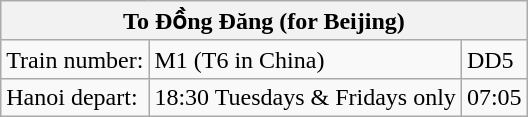<table class="wikitable">
<tr>
<th colspan="3">To Đồng Đăng (for Beijing)</th>
</tr>
<tr>
<td>Train number:</td>
<td>M1 (T6 in China)</td>
<td>DD5</td>
</tr>
<tr>
<td>Hanoi depart:</td>
<td>18:30 Tuesdays & Fridays only</td>
<td>07:05</td>
</tr>
</table>
